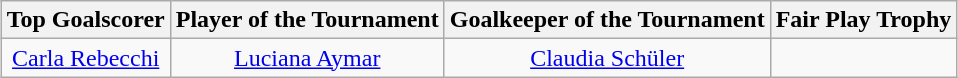<table class=wikitable style="text-align:center; margin:auto">
<tr>
<th>Top Goalscorer</th>
<th>Player of the Tournament</th>
<th>Goalkeeper of the Tournament</th>
<th>Fair Play Trophy</th>
</tr>
<tr>
<td> <a href='#'>Carla Rebecchi</a></td>
<td> <a href='#'>Luciana Aymar</a></td>
<td> <a href='#'>Claudia Schüler</a></td>
<td></td>
</tr>
</table>
